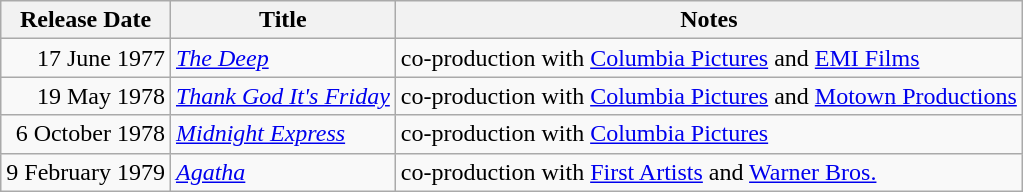<table class="wikitable sortable">
<tr>
<th>Release Date</th>
<th>Title</th>
<th>Notes</th>
</tr>
<tr>
<td align="right">17 June 1977</td>
<td><em><a href='#'>The Deep</a></em></td>
<td>co-production with <a href='#'>Columbia Pictures</a> and <a href='#'>EMI Films</a></td>
</tr>
<tr>
<td align="right">19 May 1978</td>
<td><em><a href='#'>Thank God It's Friday</a></em></td>
<td>co-production with <a href='#'>Columbia Pictures</a> and <a href='#'>Motown Productions</a></td>
</tr>
<tr>
<td align="right">6 October 1978</td>
<td><em><a href='#'>Midnight Express</a></em></td>
<td>co-production with <a href='#'>Columbia Pictures</a></td>
</tr>
<tr>
<td align="right">9 February 1979</td>
<td><em><a href='#'>Agatha</a></em></td>
<td>co-production with <a href='#'>First Artists</a> and <a href='#'>Warner Bros.</a></td>
</tr>
</table>
